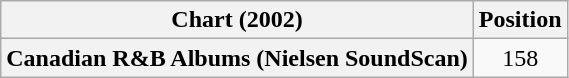<table class="wikitable plainrowheaders">
<tr>
<th scope="col">Chart (2002)</th>
<th scope="col">Position</th>
</tr>
<tr>
<th scope="row">Canadian R&B Albums (Nielsen SoundScan)</th>
<td style="text-align:center;">158</td>
</tr>
</table>
